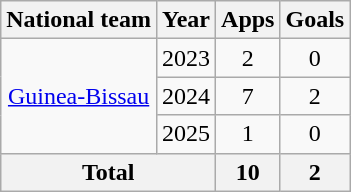<table class="wikitable" style="text-align:center">
<tr>
<th>National team</th>
<th>Year</th>
<th>Apps</th>
<th>Goals</th>
</tr>
<tr>
<td rowspan="3"><a href='#'>Guinea-Bissau</a></td>
<td>2023</td>
<td>2</td>
<td>0</td>
</tr>
<tr>
<td>2024</td>
<td>7</td>
<td>2</td>
</tr>
<tr>
<td>2025</td>
<td>1</td>
<td>0</td>
</tr>
<tr>
<th colspan="2">Total</th>
<th>10</th>
<th>2</th>
</tr>
</table>
